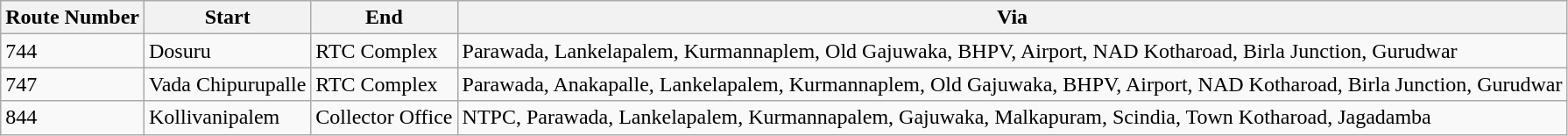<table class="sortable wikitable">
<tr>
<th>Route Number</th>
<th>Start</th>
<th>End</th>
<th>Via</th>
</tr>
<tr>
<td>744</td>
<td>Dosuru</td>
<td>RTC Complex</td>
<td>Parawada, Lankelapalem, Kurmannaplem, Old Gajuwaka, BHPV, Airport, NAD Kotharoad, Birla Junction, Gurudwar</td>
</tr>
<tr>
<td>747</td>
<td>Vada Chipurupalle</td>
<td>RTC Complex</td>
<td>Parawada, Anakapalle, Lankelapalem, Kurmannaplem, Old Gajuwaka, BHPV, Airport, NAD Kotharoad, Birla Junction, Gurudwar</td>
</tr>
<tr>
<td>844</td>
<td>Kollivanipalem</td>
<td>Collector Office</td>
<td>NTPC, Parawada, Lankelapalem, Kurmannapalem, Gajuwaka, Malkapuram, Scindia, Town Kotharoad, Jagadamba</td>
</tr>
</table>
